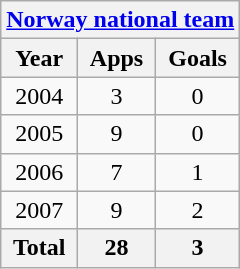<table class="wikitable" style="text-align:center">
<tr>
<th colspan="3"><a href='#'>Norway national team</a></th>
</tr>
<tr>
<th>Year</th>
<th>Apps</th>
<th>Goals</th>
</tr>
<tr>
<td>2004</td>
<td>3</td>
<td>0</td>
</tr>
<tr>
<td>2005</td>
<td>9</td>
<td>0</td>
</tr>
<tr>
<td>2006</td>
<td>7</td>
<td>1</td>
</tr>
<tr>
<td>2007</td>
<td>9</td>
<td>2</td>
</tr>
<tr>
<th>Total</th>
<th>28</th>
<th>3</th>
</tr>
</table>
